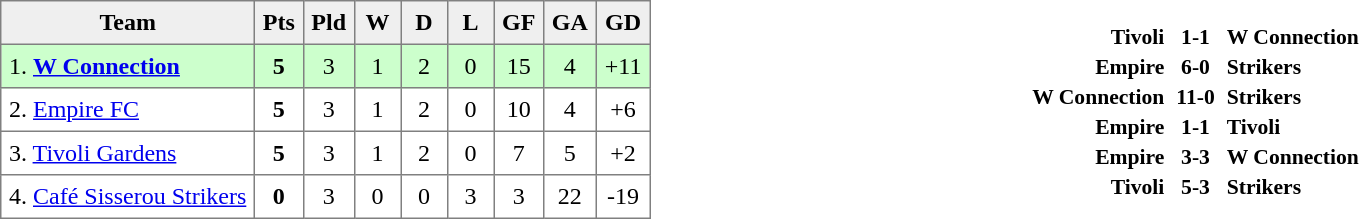<table cellpadding=0 cellspacing=0 width=100%>
<tr>
<td width=50%><br><table style=border-collapse:collapse border=1 cellspacing=0 cellpadding=5>
<tr align=center bgcolor=#efefef>
<th>Team</th>
<th width=20>Pts</th>
<th width=20>Pld</th>
<th width=20>W</th>
<th width=20>D</th>
<th width=20>L</th>
<th width=20>GF</th>
<th width=20>GA</th>
<th width=25>GD</th>
</tr>
<tr align=center bgcolor=ccffcc>
<td align=left>1.  <strong><a href='#'>W Connection</a></strong></td>
<td><strong>5</strong></td>
<td>3</td>
<td>1</td>
<td>2</td>
<td>0</td>
<td>15</td>
<td>4</td>
<td>+11</td>
</tr>
<tr align=center>
<td align=left>2.  <a href='#'>Empire FC</a></td>
<td><strong>5</strong></td>
<td>3</td>
<td>1</td>
<td>2</td>
<td>0</td>
<td>10</td>
<td>4</td>
<td>+6</td>
</tr>
<tr align=center>
<td align=left>3.  <a href='#'>Tivoli Gardens</a></td>
<td><strong>5</strong></td>
<td>3</td>
<td>1</td>
<td>2</td>
<td>0</td>
<td>7</td>
<td>5</td>
<td>+2</td>
</tr>
<tr align=center>
<td align=left>4.  <a href='#'>Café Sisserou Strikers</a></td>
<td><strong>0</strong></td>
<td>3</td>
<td>0</td>
<td>0</td>
<td>3</td>
<td>3</td>
<td>22</td>
<td>-19</td>
</tr>
</table>
</td>
<td width=50%><br><table width=100% cellspacing=1>
<tr>
<th width=23%></th>
<th width=6%></th>
<th width=23%></th>
<th></th>
</tr>
<tr style=font-size:90%>
<td align=right><strong>Tivoli</strong></td>
<td align=center><strong>1-1</strong></td>
<td><strong>W Connection</strong></td>
</tr>
<tr style=font-size:90%>
<td align=right><strong>Empire</strong></td>
<td align=center><strong>6-0</strong></td>
<td><strong>Strikers</strong></td>
</tr>
<tr style=font-size:90%>
<td align=right><strong>W Connection</strong></td>
<td align=center><strong>11-0</strong></td>
<td><strong>Strikers</strong></td>
</tr>
<tr style=font-size:90%>
<td align=right><strong>Empire</strong></td>
<td align=center><strong>1-1</strong></td>
<td><strong>Tivoli</strong></td>
</tr>
<tr style=font-size:90%>
<td align=right><strong>Empire</strong></td>
<td align=center><strong>3-3</strong></td>
<td><strong>W Connection</strong></td>
</tr>
<tr style=font-size:90%>
<td align=right><strong>Tivoli</strong></td>
<td align=center><strong>5-3</strong></td>
<td><strong>Strikers</strong></td>
</tr>
</table>
</td>
</tr>
</table>
